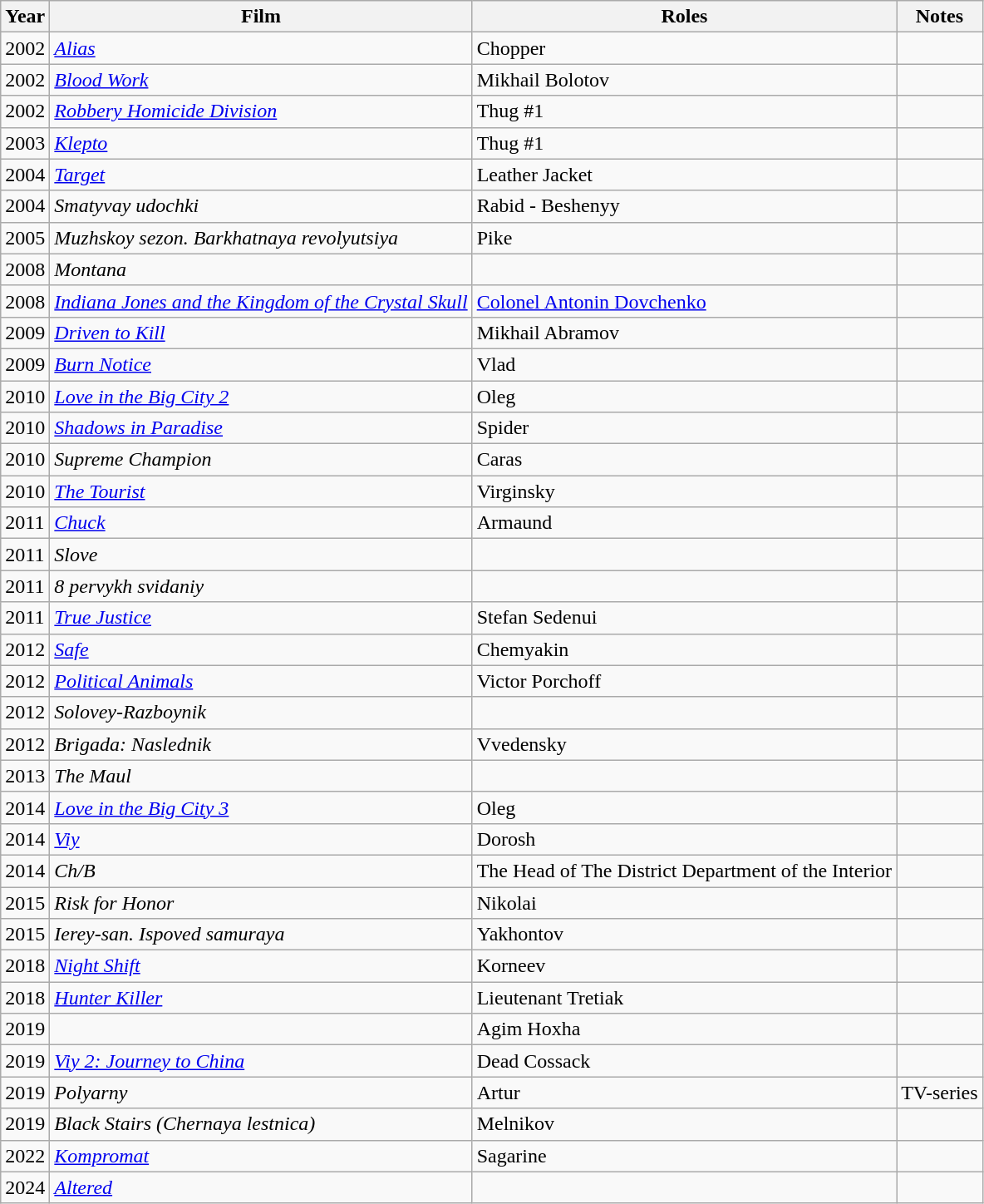<table class="wikitable" border="1">
<tr>
<th>Year</th>
<th>Film</th>
<th>Roles</th>
<th>Notes</th>
</tr>
<tr>
<td>2002</td>
<td><em><a href='#'>Alias</a></em></td>
<td>Chopper</td>
<td></td>
</tr>
<tr>
<td>2002</td>
<td><em><a href='#'>Blood Work</a></em></td>
<td>Mikhail Bolotov</td>
<td></td>
</tr>
<tr>
<td>2002</td>
<td><em><a href='#'>Robbery Homicide Division</a></em></td>
<td>Thug #1</td>
<td></td>
</tr>
<tr>
<td>2003</td>
<td><em><a href='#'>Klepto</a></em></td>
<td>Thug #1</td>
<td></td>
</tr>
<tr>
<td>2004</td>
<td><em><a href='#'>Target</a></em></td>
<td>Leather Jacket</td>
<td></td>
</tr>
<tr>
<td>2004</td>
<td><em>Smatyvay udochki</em></td>
<td>Rabid - Beshenyy</td>
<td></td>
</tr>
<tr>
<td>2005</td>
<td><em>Muzhskoy sezon. Barkhatnaya revolyutsiya</em></td>
<td>Pike</td>
<td></td>
</tr>
<tr>
<td>2008</td>
<td><em>Montana</em></td>
<td></td>
<td></td>
</tr>
<tr>
<td>2008</td>
<td><em><a href='#'>Indiana Jones and the Kingdom of the Crystal Skull</a></em></td>
<td><a href='#'>Colonel Antonin Dovchenko</a></td>
<td></td>
</tr>
<tr>
<td>2009</td>
<td><em><a href='#'>Driven to Kill</a></em></td>
<td>Mikhail Abramov</td>
<td></td>
</tr>
<tr>
<td>2009</td>
<td><em><a href='#'>Burn Notice</a></em></td>
<td>Vlad</td>
<td></td>
</tr>
<tr>
<td>2010</td>
<td><em><a href='#'>Love in the Big City 2</a></em></td>
<td>Oleg</td>
<td></td>
</tr>
<tr>
<td>2010</td>
<td><em><a href='#'>Shadows in Paradise</a></em></td>
<td>Spider</td>
<td></td>
</tr>
<tr>
<td>2010</td>
<td><em>Supreme Champion</em></td>
<td>Caras</td>
<td></td>
</tr>
<tr>
<td>2010</td>
<td><em><a href='#'>The Tourist</a></em></td>
<td>Virginsky</td>
<td></td>
</tr>
<tr>
<td>2011</td>
<td><em><a href='#'>Chuck</a></em></td>
<td>Armaund</td>
<td></td>
</tr>
<tr>
<td>2011</td>
<td><em>Slove</em></td>
<td></td>
<td></td>
</tr>
<tr>
<td>2011</td>
<td><em>8 pervykh svidaniy</em></td>
<td></td>
<td></td>
</tr>
<tr>
<td>2011</td>
<td><em><a href='#'>True Justice</a></em></td>
<td>Stefan Sedenui</td>
<td></td>
</tr>
<tr>
<td>2012</td>
<td><em><a href='#'>Safe</a></em></td>
<td>Chemyakin</td>
<td></td>
</tr>
<tr>
<td>2012</td>
<td><em><a href='#'>Political Animals</a></em></td>
<td>Victor Porchoff</td>
<td></td>
</tr>
<tr>
<td>2012</td>
<td><em>Solovey-Razboynik</em></td>
<td></td>
<td></td>
</tr>
<tr>
<td>2012</td>
<td><em>Brigada: Naslednik</em></td>
<td>Vvedensky</td>
<td></td>
</tr>
<tr>
<td>2013</td>
<td><em>The Maul</em></td>
<td></td>
<td></td>
</tr>
<tr>
<td>2014</td>
<td><em><a href='#'>Love in the Big City 3</a></em></td>
<td>Oleg</td>
<td></td>
</tr>
<tr>
<td>2014</td>
<td><em><a href='#'>Viy</a></em></td>
<td>Dorosh</td>
<td></td>
</tr>
<tr>
<td>2014</td>
<td><em>Ch/B</em></td>
<td>The Head of The District Department of the Interior</td>
<td></td>
</tr>
<tr>
<td>2015</td>
<td><em>Risk for Honor</em></td>
<td>Nikolai</td>
<td></td>
</tr>
<tr>
<td>2015</td>
<td><em>Ierey-san. Ispoved samuraya</em></td>
<td>Yakhontov</td>
<td></td>
</tr>
<tr>
<td>2018</td>
<td><em><a href='#'>Night Shift</a></em></td>
<td>Korneev</td>
<td></td>
</tr>
<tr>
<td>2018</td>
<td><em><a href='#'>Hunter Killer</a></em></td>
<td>Lieutenant Tretiak</td>
<td></td>
</tr>
<tr>
<td>2019</td>
<td></td>
<td>Agim Hoxha</td>
<td></td>
</tr>
<tr>
<td>2019</td>
<td><em><a href='#'>Viy 2: Journey to China</a></em></td>
<td>Dead Cossack</td>
<td></td>
</tr>
<tr>
<td>2019</td>
<td><em>Polyarny</em></td>
<td>Artur</td>
<td>TV-series</td>
</tr>
<tr>
<td>2019</td>
<td><em>Black Stairs (Chernaya lestnica)</em></td>
<td>Melnikov</td>
<td></td>
</tr>
<tr>
<td>2022</td>
<td><em><a href='#'>Kompromat</a></em></td>
<td>Sagarine</td>
<td></td>
</tr>
<tr>
<td>2024</td>
<td><em><a href='#'>Altered</a></em></td>
<td></td>
<td></td>
</tr>
</table>
